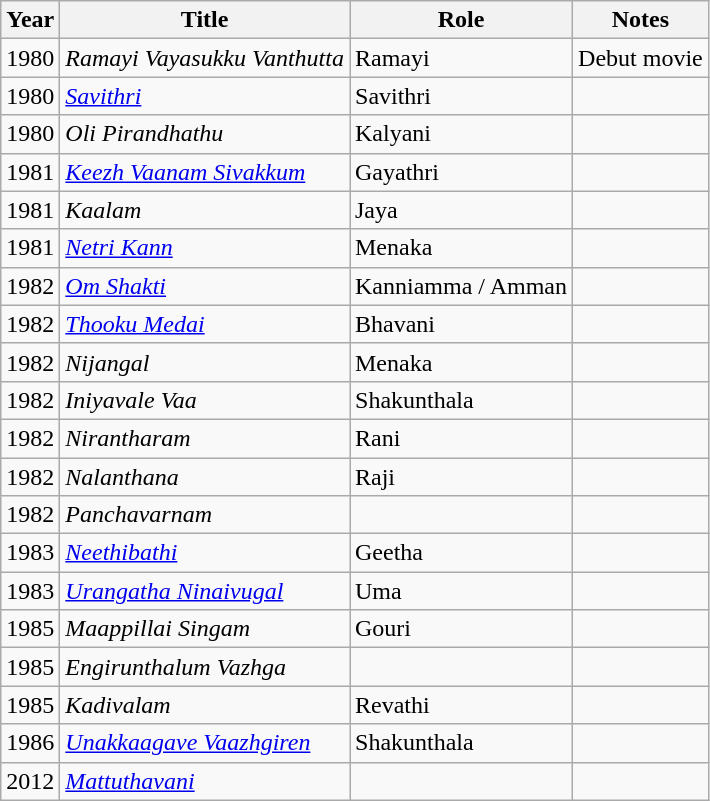<table class="wikitable sortable">
<tr>
<th>Year</th>
<th>Title</th>
<th>Role</th>
<th>Notes</th>
</tr>
<tr>
<td>1980</td>
<td><em>Ramayi Vayasukku Vanthutta</em></td>
<td>Ramayi</td>
<td>Debut movie</td>
</tr>
<tr>
<td>1980</td>
<td><em><a href='#'>Savithri</a></em></td>
<td>Savithri</td>
<td></td>
</tr>
<tr>
<td>1980</td>
<td><em>Oli Pirandhathu</em></td>
<td>Kalyani</td>
<td></td>
</tr>
<tr>
<td>1981</td>
<td><em><a href='#'>Keezh Vaanam Sivakkum</a></em></td>
<td>Gayathri</td>
<td></td>
</tr>
<tr>
<td>1981</td>
<td><em>Kaalam</em></td>
<td>Jaya</td>
<td></td>
</tr>
<tr>
<td>1981</td>
<td><em><a href='#'>Netri Kann</a></em></td>
<td>Menaka</td>
<td></td>
</tr>
<tr>
<td>1982</td>
<td><em><a href='#'>Om Shakti</a></em></td>
<td>Kanniamma / Amman</td>
<td></td>
</tr>
<tr>
<td>1982</td>
<td><em><a href='#'>Thooku Medai</a></em></td>
<td>Bhavani</td>
<td></td>
</tr>
<tr>
<td>1982</td>
<td><em>Nijangal</em></td>
<td>Menaka</td>
<td></td>
</tr>
<tr>
<td>1982</td>
<td><em>Iniyavale Vaa</em></td>
<td>Shakunthala</td>
<td></td>
</tr>
<tr>
<td>1982</td>
<td><em>Nirantharam</em></td>
<td>Rani</td>
<td></td>
</tr>
<tr>
<td>1982</td>
<td><em>Nalanthana</em></td>
<td>Raji</td>
<td></td>
</tr>
<tr>
<td>1982</td>
<td><em>Panchavarnam</em></td>
<td></td>
<td></td>
</tr>
<tr>
<td>1983</td>
<td><em><a href='#'>Neethibathi</a></em></td>
<td>Geetha</td>
<td></td>
</tr>
<tr>
<td>1983</td>
<td><em><a href='#'>Urangatha Ninaivugal</a></em></td>
<td>Uma</td>
<td></td>
</tr>
<tr>
<td>1985</td>
<td><em>Maappillai Singam</em></td>
<td>Gouri</td>
<td></td>
</tr>
<tr>
<td>1985</td>
<td><em>Engirunthalum Vazhga</em></td>
<td></td>
<td></td>
</tr>
<tr>
<td>1985</td>
<td><em>Kadivalam</em></td>
<td>Revathi</td>
<td></td>
</tr>
<tr>
<td>1986</td>
<td><em><a href='#'>Unakkaagave Vaazhgiren</a></em></td>
<td>Shakunthala</td>
<td></td>
</tr>
<tr>
<td>2012</td>
<td><em><a href='#'>Mattuthavani</a></em></td>
<td></td>
<td></td>
</tr>
</table>
